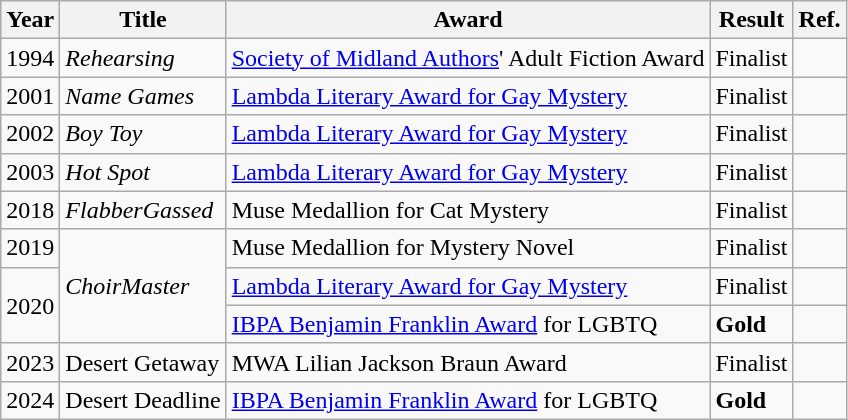<table class="wikitable">
<tr>
<th>Year</th>
<th>Title</th>
<th>Award</th>
<th>Result</th>
<th>Ref.</th>
</tr>
<tr>
<td>1994</td>
<td><em>Rehearsing</em></td>
<td><a href='#'>Society of Midland Authors</a>' Adult Fiction Award</td>
<td>Finalist</td>
<td></td>
</tr>
<tr>
<td rowspan="1">2001</td>
<td rowspan="1"><em>Name Games</em></td>
<td><a href='#'>Lambda Literary Award for Gay Mystery</a></td>
<td rowspan="1">Finalist</td>
<td rowspan="1"></td>
</tr>
<tr>
<td rowspan="1">2002</td>
<td rowspan="1"><em>Boy Toy</em></td>
<td><a href='#'>Lambda Literary Award for Gay Mystery</a></td>
<td rowspan="1">Finalist</td>
<td rowspan="1"></td>
</tr>
<tr>
<td rowspan="1">2003</td>
<td rowspan="1"><em>Hot Spot</em></td>
<td><a href='#'>Lambda Literary Award for Gay Mystery</a></td>
<td rowspan="1">Finalist</td>
<td rowspan="1"></td>
</tr>
<tr>
<td>2018</td>
<td><em>FlabberGassed</em></td>
<td>Muse Medallion for Cat Mystery</td>
<td>Finalist</td>
<td></td>
</tr>
<tr>
<td>2019</td>
<td rowspan="3"><em>ChoirMaster</em></td>
<td>Muse Medallion for Mystery Novel</td>
<td>Finalist</td>
<td></td>
</tr>
<tr>
<td rowspan="2">2020</td>
<td><a href='#'>Lambda Literary Award for Gay Mystery</a></td>
<td rowspan="1">Finalist</td>
<td rowspan="1"></td>
</tr>
<tr>
<td><a href='#'>IBPA Benjamin Franklin Award</a> for LGBTQ</td>
<td><strong>Gold</strong></td>
<td></td>
</tr>
<tr>
<td>2023</td>
<td>Desert Getaway</td>
<td>MWA Lilian Jackson Braun Award</td>
<td>Finalist</td>
<td></td>
</tr>
<tr>
<td>2024</td>
<td>Desert Deadline</td>
<td><a href='#'>IBPA Benjamin Franklin Award</a> for LGBTQ</td>
<td><strong>Gold</strong></td>
<td></td>
</tr>
</table>
